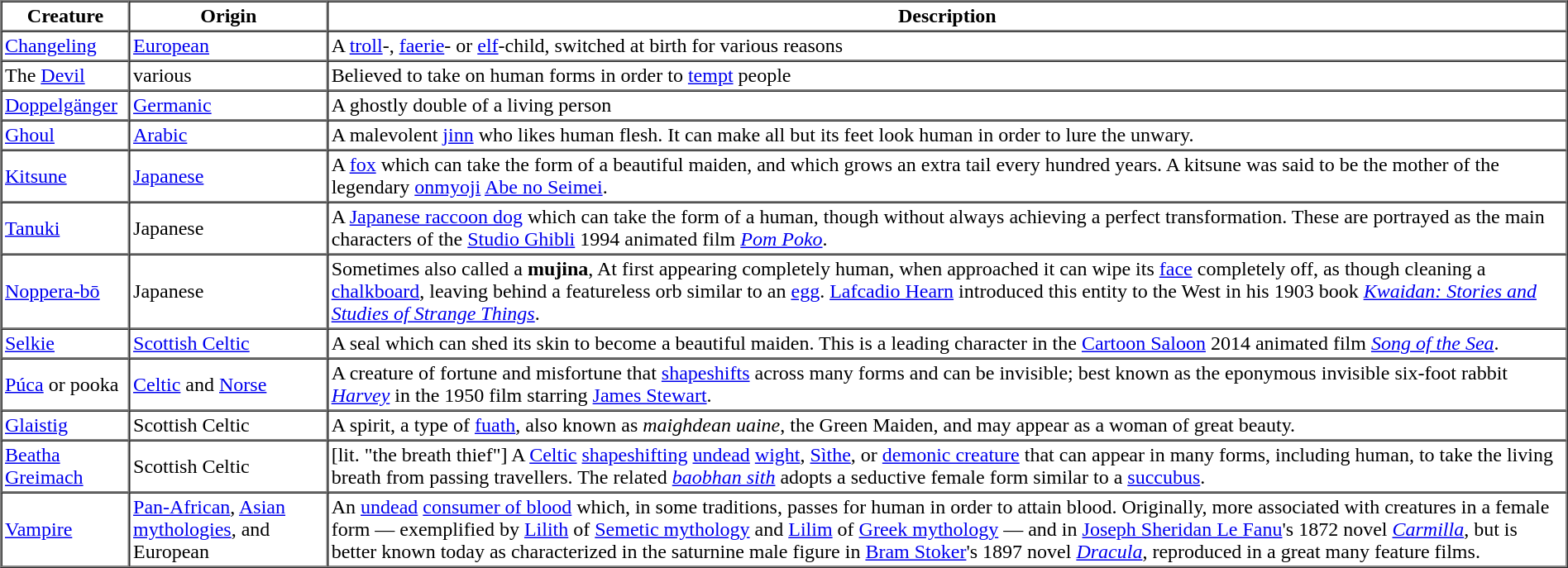<table border="1" cellspacing="0" cellpadding="2">
<tr>
<th>Creature</th>
<th>Origin</th>
<th>Description</th>
</tr>
<tr>
<td><a href='#'>Changeling</a></td>
<td><a href='#'>European</a></td>
<td>A <a href='#'>troll</a>-, <a href='#'>faerie</a>- or <a href='#'>elf</a>-child, switched at birth for various reasons</td>
</tr>
<tr>
<td>The <a href='#'>Devil</a></td>
<td>various</td>
<td>Believed to take on human forms in order to <a href='#'>tempt</a> people</td>
</tr>
<tr>
<td><a href='#'>Doppelgänger</a></td>
<td><a href='#'>Germanic</a></td>
<td>A ghostly double of a living person</td>
</tr>
<tr>
<td><a href='#'>Ghoul</a></td>
<td><a href='#'>Arabic</a></td>
<td>A malevolent <a href='#'>jinn</a> who likes human flesh. It can make all but its feet look human in order to lure the unwary.</td>
</tr>
<tr>
<td><a href='#'>Kitsune</a></td>
<td><a href='#'>Japanese</a></td>
<td>A <a href='#'>fox</a> which can take the form of a beautiful maiden, and which grows an extra tail every hundred years. A kitsune was said to be the mother of the legendary <a href='#'>onmyoji</a> <a href='#'>Abe no Seimei</a>.</td>
</tr>
<tr>
<td><a href='#'>Tanuki</a></td>
<td>Japanese</td>
<td>A <a href='#'>Japanese raccoon dog</a> which can take the form of a human, though without always achieving a perfect transformation. These are portrayed as the main characters of the <a href='#'>Studio Ghibli</a> 1994 animated film <em><a href='#'>Pom Poko</a></em>.</td>
</tr>
<tr>
<td><a href='#'>Noppera-bō</a></td>
<td>Japanese</td>
<td>Sometimes also called a <strong>mujina</strong>, At first appearing completely human, when approached it can wipe its <a href='#'>face</a> completely off, as though cleaning a <a href='#'>chalkboard</a>, leaving behind a featureless orb similar to an <a href='#'>egg</a>. <a href='#'>Lafcadio Hearn</a> introduced this entity to the West in his 1903 book <em><a href='#'>Kwaidan: Stories and Studies of Strange Things</a></em>.</td>
</tr>
<tr>
<td><a href='#'>Selkie</a></td>
<td><a href='#'>Scottish Celtic</a></td>
<td>A seal which can shed its skin to become a beautiful maiden.  This is a leading character in the <a href='#'>Cartoon Saloon</a> 2014 animated film <a href='#'><em>Song of the Sea</em></a>.</td>
</tr>
<tr>
<td><a href='#'>Púca</a> or pooka</td>
<td><a href='#'>Celtic</a> and <a href='#'>Norse</a></td>
<td>A creature of fortune and misfortune that <a href='#'>shapeshifts</a> across many forms and can be invisible; best known as the eponymous invisible six-foot rabbit <a href='#'><em>Harvey</em></a> in the 1950 film starring <a href='#'>James Stewart</a>.</td>
</tr>
<tr>
<td><a href='#'>Glaistig</a></td>
<td>Scottish Celtic</td>
<td>A spirit, a type of <a href='#'>fuath</a>, also known as <em>maighdean uaine</em>, the Green Maiden, and may appear as a woman of great beauty.</td>
</tr>
<tr>
<td><a href='#'>Beatha Greimach</a></td>
<td>Scottish Celtic</td>
<td>[lit. "the breath thief"] A <a href='#'>Celtic</a> <a href='#'>shapeshifting</a> <a href='#'>undead</a> <a href='#'>wight</a>, <a href='#'>Sìthe</a>, or <a href='#'>demonic creature</a> that can appear in many forms, including human, to take the living breath from passing travellers. The related <em><a href='#'>baobhan sith</a></em> adopts a seductive female form similar to a <a href='#'>succubus</a>.</td>
</tr>
<tr>
<td><a href='#'>Vampire</a></td>
<td><a href='#'>Pan-African</a>, <a href='#'>Asian mythologies</a>, and European</td>
<td>An <a href='#'>undead</a> <a href='#'>consumer of blood</a> which, in some traditions, passes for human in order to attain blood.  Originally, more associated with creatures in a female form — exemplified by <a href='#'>Lilith</a> of <a href='#'>Semetic mythology</a> and <a href='#'>Lilim</a> of <a href='#'>Greek mythology</a> — and in <a href='#'>Joseph Sheridan Le Fanu</a>'s 1872 novel <em><a href='#'>Carmilla</a></em>, but is better known today as characterized in the saturnine male figure in <a href='#'>Bram Stoker</a>'s 1897 novel <em><a href='#'>Dracula</a></em>, reproduced in a great many feature films.</td>
</tr>
</table>
